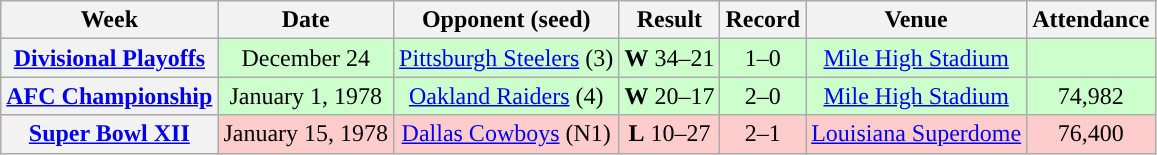<table class="wikitable" style="text-align:center">
<tr>
<th>Week</th>
<th>Date</th>
<th>Opponent (seed)</th>
<th>Result</th>
<th>Record</th>
<th>Venue</th>
<th>Attendance</th>
</tr>
<tr style="background:#cfc">
<th><a href='#'>Divisional Playoffs</a></th>
<td>December 24</td>
<td><a href='#'>Pittsburgh Steelers</a> (3)</td>
<td><strong>W</strong> 34–21</td>
<td>1–0</td>
<td><a href='#'>Mile High Stadium</a></td>
<td></td>
</tr>
<tr style="background:#cfc">
<th><a href='#'>AFC Championship</a></th>
<td>January 1, 1978</td>
<td><a href='#'>Oakland Raiders</a> (4)</td>
<td><strong>W</strong> 20–17</td>
<td>2–0</td>
<td><a href='#'>Mile High Stadium</a></td>
<td>74,982</td>
</tr>
<tr style="background:#fcc">
<th><a href='#'>Super Bowl XII</a></th>
<td>January 15, 1978</td>
<td><a href='#'>Dallas Cowboys</a> (N1)</td>
<td><strong>L</strong> 10–27</td>
<td>2–1</td>
<td><a href='#'>Louisiana Superdome</a></td>
<td>76,400</td>
</tr>
</table>
